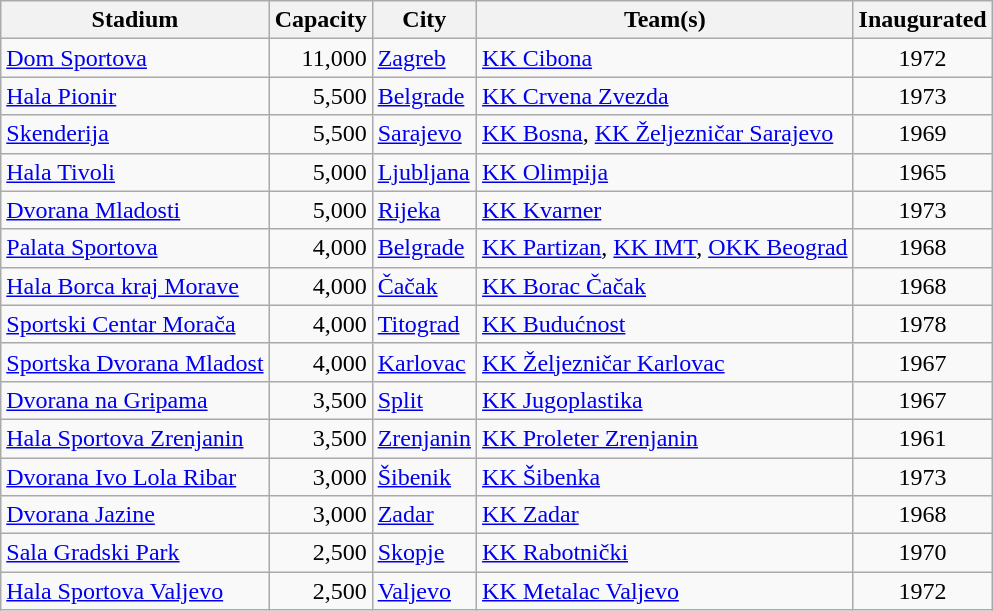<table class="wikitable sortable">
<tr>
<th>Stadium</th>
<th>Capacity</th>
<th>City</th>
<th>Team(s)</th>
<th>Inaugurated</th>
</tr>
<tr>
<td><a href='#'>Dom Sportova</a></td>
<td align="right">11,000</td>
<td><a href='#'>Zagreb</a></td>
<td><a href='#'>KK Cibona</a></td>
<td align="center">1972</td>
</tr>
<tr>
<td><a href='#'>Hala Pionir</a></td>
<td align="right">5,500</td>
<td><a href='#'>Belgrade</a></td>
<td><a href='#'>KK Crvena Zvezda</a></td>
<td align="center">1973</td>
</tr>
<tr>
<td><a href='#'>Skenderija</a></td>
<td align="right">5,500</td>
<td><a href='#'>Sarajevo</a></td>
<td><a href='#'>KK Bosna</a>, <a href='#'>KK Željezničar Sarajevo</a></td>
<td align="center">1969</td>
</tr>
<tr>
<td><a href='#'>Hala Tivoli</a></td>
<td align="right">5,000</td>
<td><a href='#'>Ljubljana</a></td>
<td><a href='#'>KK Olimpija</a></td>
<td align="center">1965</td>
</tr>
<tr>
<td><a href='#'>Dvorana Mladosti</a></td>
<td align="right">5,000</td>
<td><a href='#'>Rijeka</a></td>
<td><a href='#'>KK Kvarner</a></td>
<td align="center">1973</td>
</tr>
<tr>
<td><a href='#'>Palata Sportova</a></td>
<td align="right">4,000</td>
<td><a href='#'>Belgrade</a></td>
<td><a href='#'>KK Partizan</a>, <a href='#'>KK IMT</a>, <a href='#'>OKK Beograd</a></td>
<td align="center">1968</td>
</tr>
<tr>
<td><a href='#'>Hala Borca kraj Morave</a></td>
<td align="right">4,000</td>
<td><a href='#'>Čačak</a></td>
<td><a href='#'>KK Borac Čačak</a></td>
<td align="center">1968</td>
</tr>
<tr>
<td><a href='#'>Sportski Centar Morača</a></td>
<td align="right">4,000</td>
<td><a href='#'>Titograd</a></td>
<td><a href='#'>KK Budućnost</a></td>
<td align="center">1978</td>
</tr>
<tr>
<td><a href='#'>Sportska Dvorana Mladost</a></td>
<td align="right">4,000</td>
<td><a href='#'>Karlovac</a></td>
<td><a href='#'>KK Željezničar Karlovac</a></td>
<td align="center">1967</td>
</tr>
<tr>
<td><a href='#'>Dvorana na Gripama</a></td>
<td align="right">3,500</td>
<td><a href='#'>Split</a></td>
<td><a href='#'>KK Jugoplastika</a></td>
<td align="center">1967</td>
</tr>
<tr>
<td><a href='#'>Hala Sportova Zrenjanin</a></td>
<td align="right">3,500</td>
<td><a href='#'>Zrenjanin</a></td>
<td><a href='#'>KK Proleter Zrenjanin</a></td>
<td align="center">1961</td>
</tr>
<tr>
<td><a href='#'>Dvorana Ivo Lola Ribar</a></td>
<td align="right">3,000</td>
<td><a href='#'>Šibenik</a></td>
<td><a href='#'>KK Šibenka</a></td>
<td align="center">1973</td>
</tr>
<tr>
<td><a href='#'>Dvorana Jazine</a></td>
<td align="right">3,000</td>
<td><a href='#'>Zadar</a></td>
<td><a href='#'>KK Zadar</a></td>
<td align="center">1968</td>
</tr>
<tr>
<td><a href='#'>Sala Gradski Park</a></td>
<td align="right">2,500</td>
<td><a href='#'>Skopje</a></td>
<td><a href='#'>KK Rabotnički</a></td>
<td align="center">1970</td>
</tr>
<tr>
<td><a href='#'>Hala Sportova Valjevo</a></td>
<td align="right">2,500</td>
<td><a href='#'>Valjevo</a></td>
<td><a href='#'>KK Metalac Valjevo</a></td>
<td align="center">1972</td>
</tr>
</table>
